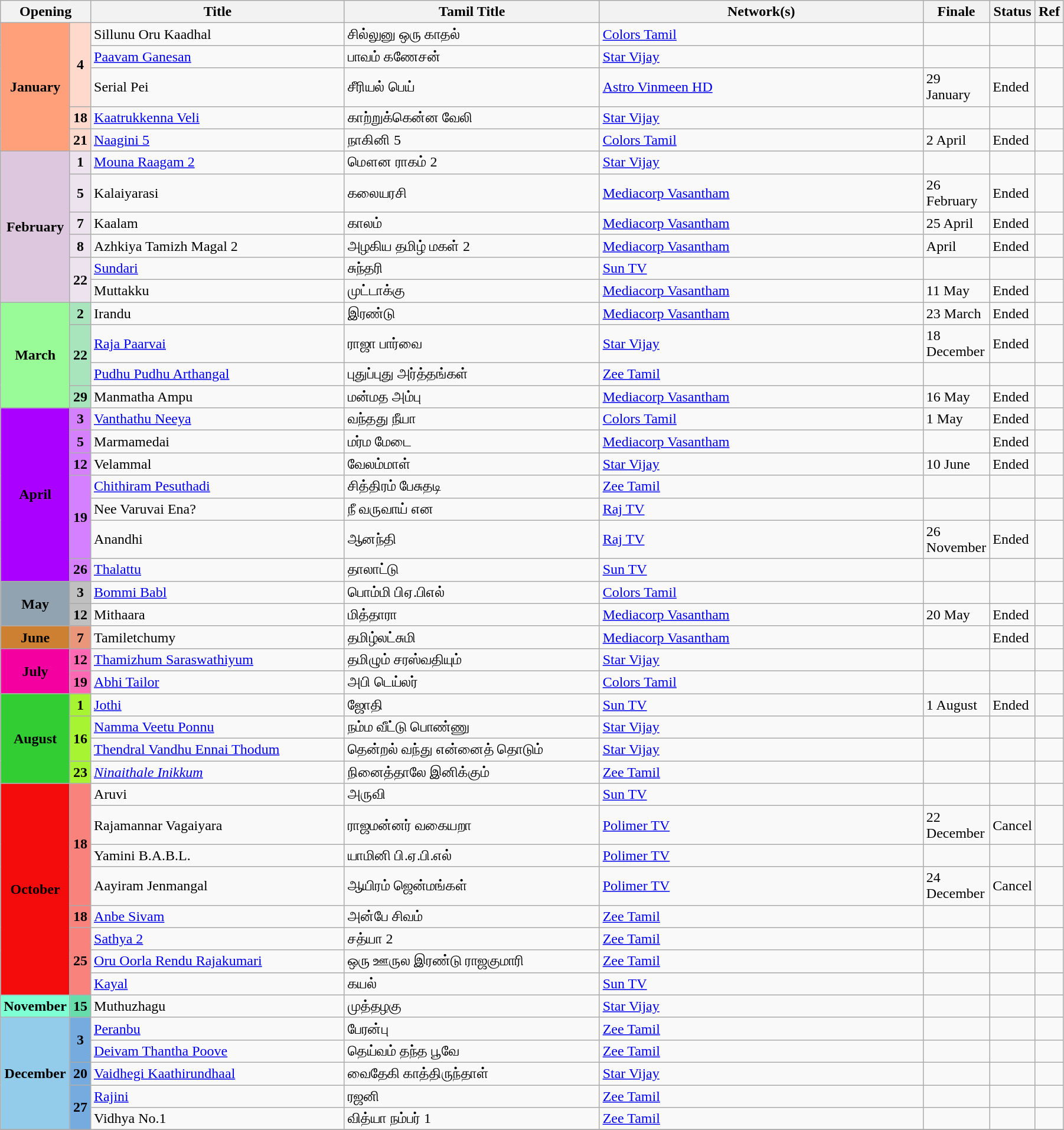<table class="wikitable" width="95%">
<tr>
<th colspan="2">Opening</th>
<th style="width:30%;">Title</th>
<th style="width:30%;">Tamil Title</th>
<th style="width:40%;">Network(s)</th>
<th style="width:20%;">Finale</th>
<th style="width:20%;">Status</th>
<th>Ref</th>
</tr>
<tr>
<td rowspan="5" style="text-align:center;background:#ffa07a;textcolor:#000;"><strong>January</strong></td>
<td rowspan="3" style="text-align:center; background:#ffdacc;"><strong>4</strong></td>
<td>Sillunu Oru Kaadhal</td>
<td>சில்லுனு ஒரு காதல்</td>
<td><a href='#'>Colors Tamil</a></td>
<td></td>
<td></td>
<td></td>
</tr>
<tr>
<td><a href='#'>Paavam Ganesan</a></td>
<td>பாவம் கணேசன்</td>
<td><a href='#'>Star Vijay</a></td>
<td></td>
<td></td>
<td></td>
</tr>
<tr>
<td>Serial Pei</td>
<td>சீரியல் பெய்</td>
<td><a href='#'>Astro Vinmeen HD</a></td>
<td>29 January</td>
<td>Ended</td>
<td></td>
</tr>
<tr>
<td style="text-align:center; background:#ffdacc;"><strong>18</strong></td>
<td><a href='#'>Kaatrukkenna Veli</a></td>
<td>காற்றுக்கென்ன வேலி</td>
<td><a href='#'>Star Vijay</a></td>
<td></td>
<td></td>
<td></td>
</tr>
<tr>
<td style="text-align:center; background:#ffdacc;"><strong>21</strong></td>
<td><a href='#'>Naagini 5</a></td>
<td>நாகினி 5</td>
<td><a href='#'>Colors Tamil</a></td>
<td>2 April</td>
<td>Ended</td>
<td></td>
</tr>
<tr>
<td rowspan="6" style="text-align:center; background:#dcc7df; textcolor:#000;"><strong>February</strong></td>
<td style="text-align:center; background:#ede3ef;"><strong>1</strong></td>
<td><a href='#'>Mouna Raagam 2</a></td>
<td>மௌன ராகம் 2</td>
<td><a href='#'>Star Vijay</a></td>
<td></td>
<td></td>
<td></td>
</tr>
<tr>
<td style="text-align:center; background:#ede3ef;"><strong>5</strong></td>
<td>Kalaiyarasi</td>
<td>கலையரசி</td>
<td><a href='#'>Mediacorp Vasantham</a></td>
<td>26 February</td>
<td>Ended</td>
<td></td>
</tr>
<tr>
<td style="text-align:center; background:#ede3ef;"><strong>7</strong></td>
<td>Kaalam</td>
<td>காலம்</td>
<td><a href='#'>Mediacorp Vasantham</a></td>
<td>25 April</td>
<td>Ended</td>
<td></td>
</tr>
<tr>
<td style="text-align:center; background:#ede3ef;"><strong>8</strong></td>
<td>Azhkiya Tamizh Magal 2</td>
<td>அழகிய தமிழ் மகள் 2</td>
<td><a href='#'>Mediacorp Vasantham</a></td>
<td>April</td>
<td>Ended</td>
<td></td>
</tr>
<tr>
<td rowspan="2" style="text-align:center; background:#ede3ef;"><strong>22</strong></td>
<td><a href='#'>Sundari</a></td>
<td>சுந்தரி</td>
<td><a href='#'>Sun TV</a></td>
<td></td>
<td></td>
</tr>
<tr>
<td>Muttakku</td>
<td>முட்டாக்கு</td>
<td><a href='#'>Mediacorp Vasantham</a></td>
<td>11 May</td>
<td>Ended</td>
<td></td>
</tr>
<tr>
<td rowspan="4" style="text-align:center; background:#98fb98; textcolor:#000;"><strong>March</strong></td>
<td style="text-align:center; background:#a8e4bc;"><strong>2</strong></td>
<td>Irandu</td>
<td>இரண்டு</td>
<td><a href='#'>Mediacorp Vasantham</a></td>
<td>23 March</td>
<td>Ended</td>
<td></td>
</tr>
<tr>
<td rowspan="2" style="text-align:center; background:#a8e4bc;"><strong>22</strong></td>
<td><a href='#'>Raja Paarvai</a></td>
<td>ராஜா பார்வை</td>
<td><a href='#'>Star Vijay</a></td>
<td>18 December</td>
<td>Ended</td>
<td></td>
</tr>
<tr>
<td><a href='#'>Pudhu Pudhu Arthangal</a></td>
<td>புதுப்புது அர்த்தங்கள்</td>
<td><a href='#'>Zee Tamil</a></td>
<td></td>
<td></td>
<td></td>
</tr>
<tr>
<td style="text-align:center; background:#a8e4bc;"><strong>29</strong></td>
<td>Manmatha Ampu</td>
<td>மன்மத அம்பு</td>
<td><a href='#'>Mediacorp Vasantham</a></td>
<td>16 May</td>
<td>Ended</td>
<td></td>
</tr>
<tr>
<td rowspan="7" style="text-align:center; background:#a0f; textcolor:#d580ff;"><strong>April</strong></td>
<td style="text-align:center; background:#d580ff"><strong>3</strong></td>
<td><a href='#'>Vanthathu Neeya</a></td>
<td>வந்தது நீயா</td>
<td><a href='#'>Colors Tamil</a></td>
<td>1 May</td>
<td>Ended</td>
<td></td>
</tr>
<tr>
<td style="text-align:center; background:#d580ff"><strong>5</strong></td>
<td>Marmamedai</td>
<td>மர்ம மேடை</td>
<td><a href='#'>Mediacorp Vasantham</a></td>
<td></td>
<td>Ended</td>
<td></td>
</tr>
<tr>
<td style="text-align:center; background:#d580ff"><strong>12</strong></td>
<td>Velammal</td>
<td>வேலம்மாள்</td>
<td><a href='#'>Star Vijay</a></td>
<td>10 June</td>
<td>Ended</td>
<td></td>
</tr>
<tr>
<td rowspan="3" style="text-align:center; background:#d580ff"><strong>19</strong></td>
<td><a href='#'>Chithiram Pesuthadi</a></td>
<td>சித்திரம் பேசுதடி</td>
<td><a href='#'>Zee Tamil</a></td>
<td></td>
<td></td>
<td></td>
</tr>
<tr>
<td>Nee Varuvai Ena?</td>
<td>நீ வருவாய் என</td>
<td><a href='#'>Raj TV</a></td>
<td></td>
<td></td>
<td></td>
</tr>
<tr>
<td>Anandhi</td>
<td>ஆனந்தி</td>
<td><a href='#'>Raj TV</a></td>
<td>26 November</td>
<td>Ended</td>
<td></td>
</tr>
<tr>
<td style="text-align:center; background:#d580ff"><strong>26</strong></td>
<td><a href='#'>Thalattu</a></td>
<td>தாலாட்டு</td>
<td><a href='#'>Sun TV</a></td>
<td></td>
<td></td>
<td></td>
</tr>
<tr>
<td rowspan="2" style="text-align:center; background:#91a3b0; textcolor:#000;"><strong>May</strong></td>
<td style="text-align:center; background:silver"><strong>3</strong></td>
<td><a href='#'>Bommi Babl</a></td>
<td>பொம்மி பிஏ.பிஎல்</td>
<td><a href='#'>Colors Tamil</a></td>
<td></td>
<td></td>
<td></td>
</tr>
<tr>
<td style="text-align:center; background:silver"><strong>12</strong></td>
<td>Mithaara</td>
<td>மித்தாரா</td>
<td><a href='#'>Mediacorp Vasantham</a></td>
<td>20 May</td>
<td>Ended</td>
<td></td>
</tr>
<tr>
<td style="text-align:center; background:#CD7F32; textcolor:#000;"><strong>June</strong></td>
<td style="text-align:center; background:#e9967a;"><strong>7</strong></td>
<td>Tamiletchumy</td>
<td>தமிழ்லட்சுமி</td>
<td><a href='#'>Mediacorp Vasantham</a></td>
<td></td>
<td>Ended</td>
<td></td>
</tr>
<tr>
<td rowspan="2" style="text-align:center; background:#F400A1; textcolor:#000;"><strong>July</strong></td>
<td style="text-align:center; background:hotPink;"><strong>12</strong></td>
<td><a href='#'>Thamizhum Saraswathiyum</a></td>
<td>தமிழும் சரஸ்வதியும்</td>
<td><a href='#'>Star Vijay</a></td>
<td></td>
<td></td>
<td></td>
</tr>
<tr>
<td style="text-align:center; background:hotPink;"><strong>19</strong></td>
<td><a href='#'>Abhi Tailor</a></td>
<td>அபி டெய்லர்</td>
<td><a href='#'>Colors Tamil</a></td>
<td></td>
<td></td>
<td></td>
</tr>
<tr>
<td rowspan="4" style="text-align:center; background:#32CD32; textcolor:#d580ff;"><strong>August</strong></td>
<td style="text-align:center; background:#a7f432;"><strong>1</strong></td>
<td><a href='#'>Jothi</a></td>
<td>ஜோதி</td>
<td><a href='#'>Sun TV</a></td>
<td>1 August</td>
<td>Ended</td>
<td></td>
</tr>
<tr>
<td rowspan="2" style="text-align:center; background:#a7f432;"><strong>16</strong></td>
<td><a href='#'>Namma Veetu Ponnu</a></td>
<td>நம்ம வீட்டு பொண்ணு</td>
<td><a href='#'>Star Vijay</a></td>
<td></td>
<td></td>
<td></td>
</tr>
<tr>
<td><a href='#'>Thendral Vandhu Ennai Thodum</a></td>
<td>தென்றல் வந்து என்னைத் தொடும்</td>
<td><a href='#'>Star Vijay</a></td>
<td></td>
<td></td>
<td></td>
</tr>
<tr>
<td style="text-align:center; background:#a7f432;"><strong>23</strong></td>
<td><em><a href='#'>Ninaithale Inikkum</a></em></td>
<td>நினைத்தாலே இனிக்கும்</td>
<td><a href='#'>Zee Tamil</a></td>
<td></td>
<td></td>
<td></td>
</tr>
<tr>
<td rowspan="8" style="text-align:center; background:#f40b0b; textcolor:#000;"><strong>October</strong></td>
<td rowspan="4"  style="text-align:center;background:#f9827c;"><strong>18</strong></td>
<td>Aruvi</td>
<td>அருவி</td>
<td><a href='#'>Sun TV</a></td>
<td></td>
<td></td>
<td></td>
</tr>
<tr>
<td>Rajamannar Vagaiyara</td>
<td>ராஜமன்னர் வகையறா</td>
<td><a href='#'>Polimer TV</a></td>
<td>22 December</td>
<td>Cancel</td>
<td></td>
</tr>
<tr>
<td>Yamini B.A.B.L.</td>
<td>யாமினி பி.ஏ.பி.எல்</td>
<td><a href='#'>Polimer TV</a></td>
<td></td>
<td></td>
<td></td>
</tr>
<tr>
<td>Aayiram Jenmangal</td>
<td>ஆயிரம் ஜென்மங்கள்</td>
<td><a href='#'>Polimer TV</a></td>
<td>24 December</td>
<td>Cancel</td>
<td></td>
</tr>
<tr>
<td style="text-align:center;background:#f9827c;"><strong>18</strong></td>
<td><a href='#'>Anbe Sivam</a></td>
<td>அன்பே சிவம்</td>
<td><a href='#'>Zee Tamil</a></td>
<td></td>
<td></td>
<td></td>
</tr>
<tr>
<td rowspan="3" style="text-align:center;background:#f9827c;"><strong>25</strong></td>
<td><a href='#'>Sathya 2</a></td>
<td>சத்யா 2</td>
<td><a href='#'>Zee Tamil</a></td>
<td></td>
<td></td>
<td></td>
</tr>
<tr>
<td><a href='#'>Oru Oorla Rendu Rajakumari</a></td>
<td>ஒரு ஊருல இரண்டு ராஜகுமாரி</td>
<td><a href='#'>Zee Tamil</a></td>
<td></td>
<td></td>
<td></td>
</tr>
<tr>
<td><a href='#'>Kayal</a></td>
<td>கயல்</td>
<td><a href='#'>Sun TV</a></td>
<td></td>
<td></td>
<td></td>
</tr>
<tr>
<td style="text-align:center; background:#7FFFD4; textcolor:#000;"><strong>November</strong></td>
<td style="text-align:center; background:#6da;"><strong>15</strong></td>
<td>Muthuzhagu</td>
<td>முத்தழகு</td>
<td><a href='#'>Star Vijay</a></td>
<td></td>
<td></td>
<td></td>
</tr>
<tr>
<td rowspan="5" style="text-align:center; background:#93CCEA; textcolor:#000;"><strong>December</strong></td>
<td rowspan="2" style="text-align:center; background:#76ABDF;"><strong>3</strong></td>
<td><a href='#'>Peranbu</a></td>
<td>பேரன்பு</td>
<td><a href='#'>Zee Tamil</a></td>
<td></td>
<td></td>
<td></td>
</tr>
<tr>
<td><a href='#'>Deivam Thantha Poove</a></td>
<td>தெய்வம் தந்த பூவே</td>
<td><a href='#'>Zee Tamil</a></td>
<td></td>
<td></td>
<td></td>
</tr>
<tr>
<td style="text-align:center; background:#76ABDF;"><strong>20</strong></td>
<td><a href='#'>Vaidhegi Kaathirundhaal</a></td>
<td>வைதேகி காத்திருந்தாள்</td>
<td><a href='#'>Star Vijay</a></td>
<td></td>
<td></td>
<td></td>
</tr>
<tr>
<td rowspan="2" style="text-align:center; background:#76ABDF;"><strong>27</strong></td>
<td><a href='#'>Rajini</a></td>
<td>ரஜனி</td>
<td><a href='#'>Zee Tamil</a></td>
<td></td>
<td></td>
<td></td>
</tr>
<tr>
<td>Vidhya No.1</td>
<td>வித்யா நம்பர் 1</td>
<td><a href='#'>Zee Tamil</a></td>
<td></td>
<td></td>
<td></td>
</tr>
<tr>
</tr>
</table>
